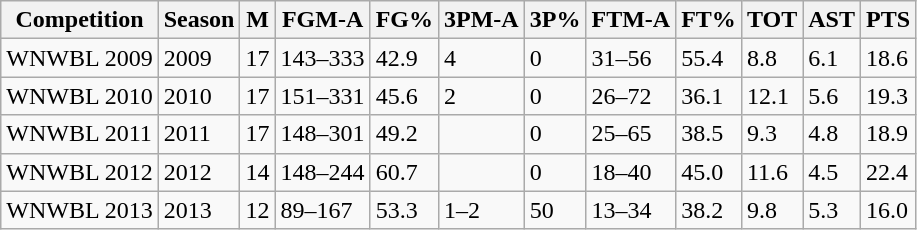<table class="wikitable sortable">
<tr>
<th>Competition</th>
<th>Season</th>
<th>M</th>
<th>FGM-A</th>
<th>FG%</th>
<th>3PM-A</th>
<th>3P%</th>
<th>FTM-A</th>
<th>FT%</th>
<th>TOT</th>
<th>AST</th>
<th>PTS</th>
</tr>
<tr>
<td>WNWBL 2009</td>
<td>2009</td>
<td>17</td>
<td>143–333</td>
<td>42.9</td>
<td>4</td>
<td>0</td>
<td>31–56</td>
<td>55.4</td>
<td>8.8</td>
<td>6.1</td>
<td>18.6</td>
</tr>
<tr>
<td>WNWBL 2010</td>
<td>2010</td>
<td>17</td>
<td>151–331</td>
<td>45.6</td>
<td>2</td>
<td>0</td>
<td>26–72</td>
<td>36.1</td>
<td>12.1</td>
<td>5.6</td>
<td>19.3</td>
</tr>
<tr>
<td>WNWBL 2011</td>
<td>2011</td>
<td>17</td>
<td>148–301</td>
<td>49.2</td>
<td></td>
<td>0</td>
<td>25–65</td>
<td>38.5</td>
<td>9.3</td>
<td>4.8</td>
<td>18.9</td>
</tr>
<tr>
<td>WNWBL 2012</td>
<td>2012</td>
<td>14</td>
<td>148–244</td>
<td>60.7</td>
<td></td>
<td>0</td>
<td>18–40</td>
<td>45.0</td>
<td>11.6</td>
<td>4.5</td>
<td>22.4</td>
</tr>
<tr>
<td>WNWBL 2013</td>
<td>2013</td>
<td>12</td>
<td>89–167</td>
<td>53.3</td>
<td>1–2</td>
<td>50</td>
<td>13–34</td>
<td>38.2</td>
<td>9.8</td>
<td>5.3</td>
<td>16.0</td>
</tr>
</table>
